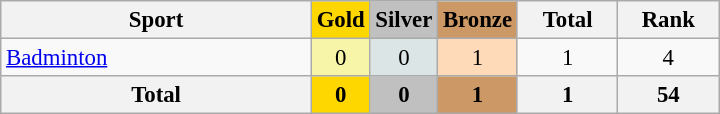<table class="wikitable sortable" style="text-align:center; font-size:95%">
<tr>
<th width=200>Sport</th>
<th style="background-color:gold; width=60;"><strong>Gold</strong></th>
<th style="background-color:silver; width=60;"><strong>Silver</strong></th>
<th style="background-color:#cc9966; width=60;"><strong>Bronze</strong></th>
<th width=60>Total</th>
<th width=60>Rank</th>
</tr>
<tr>
<td align=left> <a href='#'>Badminton</a></td>
<td bgcolor=#f7f6a8>0</td>
<td bgcolor=#dce5e5>0</td>
<td bgcolor=#ffdab9>1</td>
<td>1</td>
<td>4</td>
</tr>
<tr>
<th>Total</th>
<th style="background-color:gold; width=60;">0</th>
<th style="background-color:silver; width=60;">0</th>
<th style="background-color:#cc9966; width=60;">1</th>
<th>1</th>
<th>54</th>
</tr>
</table>
